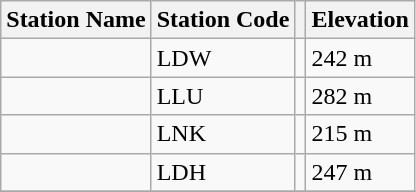<table class="wikitable sortable">
<tr>
<th>Station Name</th>
<th>Station Code</th>
<th></th>
<th>Elevation</th>
</tr>
<tr>
<td></td>
<td>LDW</td>
<td></td>
<td>242 m</td>
</tr>
<tr>
<td></td>
<td>LLU</td>
<td></td>
<td>282 m</td>
</tr>
<tr>
<td></td>
<td>LNK</td>
<td></td>
<td>215 m</td>
</tr>
<tr>
<td></td>
<td>LDH</td>
<td></td>
<td>247 m</td>
</tr>
<tr>
</tr>
</table>
